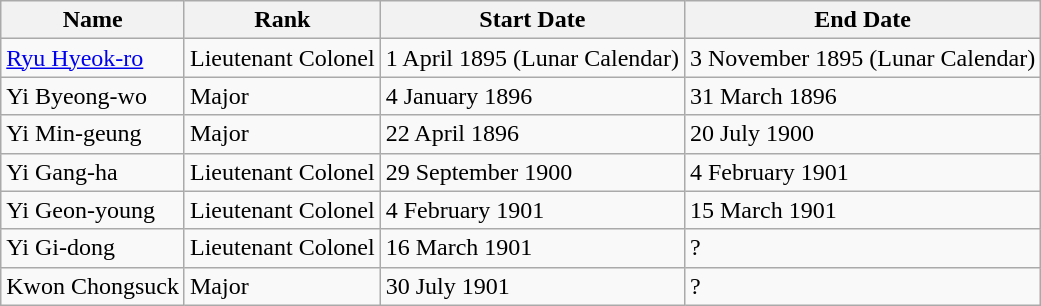<table class="wikitable">
<tr>
<th>Name</th>
<th>Rank</th>
<th>Start Date</th>
<th>End Date</th>
</tr>
<tr>
<td><a href='#'>Ryu Hyeok-ro</a></td>
<td>Lieutenant Colonel</td>
<td>1 April 1895 (Lunar Calendar)</td>
<td>3 November 1895 (Lunar Calendar)</td>
</tr>
<tr>
<td>Yi Byeong-wo</td>
<td>Major</td>
<td>4 January 1896</td>
<td>31 March 1896</td>
</tr>
<tr>
<td>Yi Min-geung</td>
<td>Major</td>
<td>22 April 1896</td>
<td>20 July 1900</td>
</tr>
<tr>
<td>Yi Gang-ha</td>
<td>Lieutenant Colonel</td>
<td>29 September 1900</td>
<td>4 February 1901</td>
</tr>
<tr>
<td>Yi Geon-young</td>
<td>Lieutenant Colonel</td>
<td>4 February 1901</td>
<td>15 March 1901</td>
</tr>
<tr>
<td>Yi Gi-dong</td>
<td>Lieutenant Colonel</td>
<td>16 March 1901</td>
<td>?</td>
</tr>
<tr>
<td>Kwon Chongsuck</td>
<td>Major</td>
<td>30 July 1901</td>
<td>?</td>
</tr>
</table>
